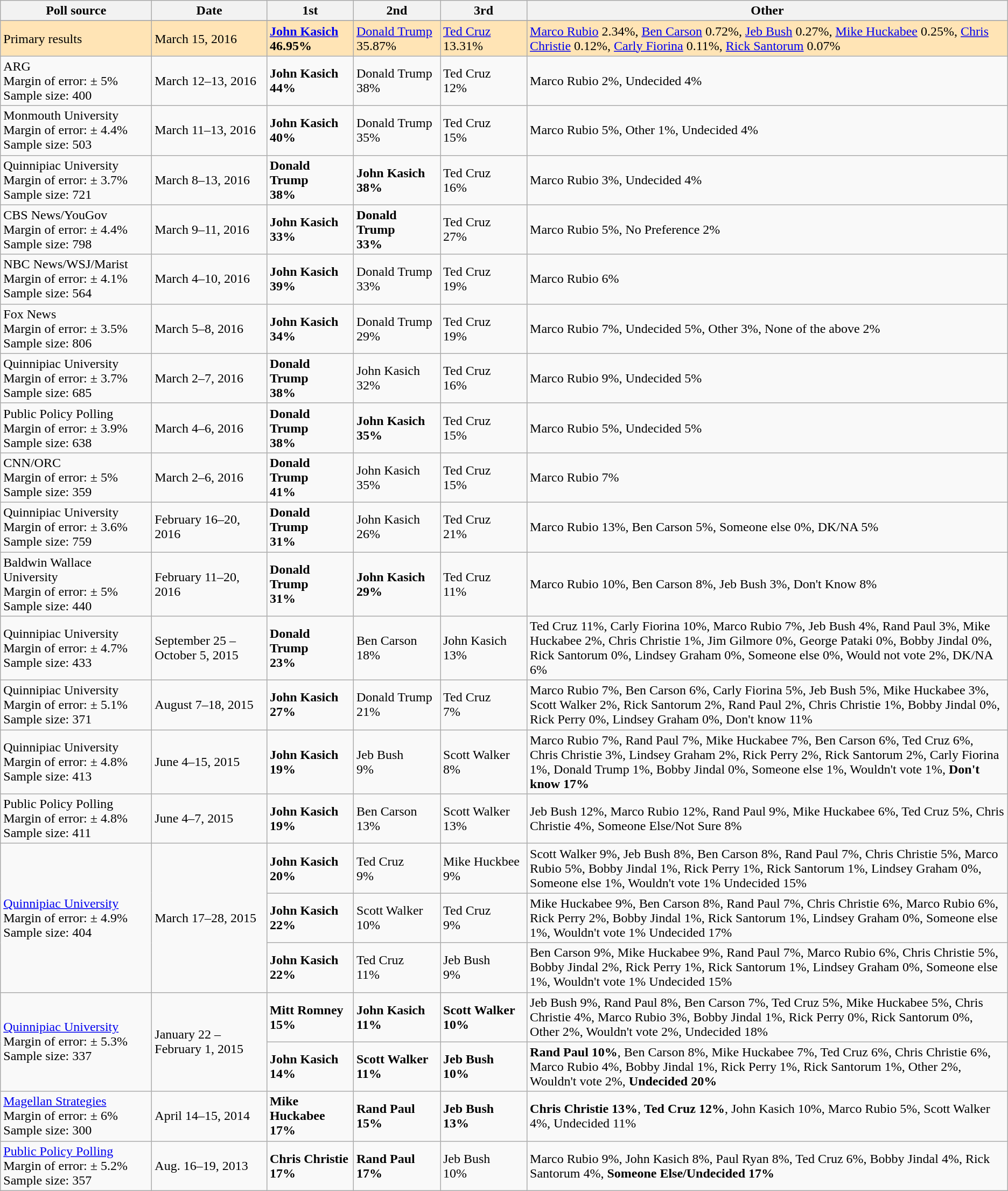<table class="wikitable">
<tr>
<th style="width:180px;">Poll source</th>
<th style="width:135px;">Date</th>
<th style="width:100px;">1st</th>
<th style="width:100px;">2nd</th>
<th style="width:100px;">3rd</th>
<th>Other</th>
</tr>
<tr>
</tr>
<tr style="background:Moccasin;">
<td>Primary results</td>
<td>March 15, 2016</td>
<td><strong><a href='#'>John Kasich</a><br>46.95%</strong></td>
<td><a href='#'>Donald Trump</a><br>35.87%</td>
<td><a href='#'>Ted Cruz</a><br>13.31%</td>
<td><a href='#'>Marco Rubio</a> 2.34%, <a href='#'>Ben Carson</a> 0.72%, <a href='#'>Jeb Bush</a> 0.27%, <a href='#'>Mike Huckabee</a> 0.25%, <a href='#'>Chris Christie</a> 0.12%, <a href='#'>Carly Fiorina</a> 0.11%, <a href='#'>Rick Santorum</a> 0.07%</td>
</tr>
<tr>
<td>ARG<br>Margin of error: ± 5%
Sample size: 400</td>
<td>March 12–13, 2016</td>
<td><strong>John Kasich<br>44%</strong></td>
<td>Donald Trump<br>38%</td>
<td>Ted Cruz<br>12%</td>
<td>Marco Rubio 2%, Undecided 4%</td>
</tr>
<tr>
<td>Monmouth University<br>Margin of error: ± 4.4%
Sample size: 503</td>
<td>March 11–13, 2016</td>
<td><strong>John Kasich<br>40%</strong></td>
<td>Donald Trump<br>35%</td>
<td>Ted Cruz<br>15%</td>
<td>Marco Rubio 5%, Other 1%, Undecided 4%</td>
</tr>
<tr>
<td>Quinnipiac University<br>Margin of error: ± 3.7%
Sample size: 721</td>
<td>March 8–13, 2016</td>
<td><strong>Donald Trump<br>38%</strong></td>
<td><strong>John Kasich<br>38%</strong></td>
<td>Ted Cruz<br>16%</td>
<td>Marco Rubio 3%, Undecided 4%</td>
</tr>
<tr>
<td>CBS News/YouGov<br>Margin of error: ± 4.4%
Sample size: 798</td>
<td>March 9–11, 2016</td>
<td><strong>John Kasich<br>33%</strong></td>
<td><strong>Donald Trump<br>33%</strong></td>
<td>Ted Cruz<br>27%</td>
<td>Marco Rubio 5%, No Preference 2%</td>
</tr>
<tr>
<td>NBC News/WSJ/Marist<br>Margin of error: ± 4.1%
Sample size: 564</td>
<td>March 4–10, 2016</td>
<td><strong>John Kasich<br>39%</strong></td>
<td>Donald Trump<br>33%</td>
<td>Ted Cruz<br>19%</td>
<td>Marco Rubio 6%</td>
</tr>
<tr>
<td>Fox News<br>Margin of error: ± 3.5%
Sample size: 806</td>
<td>March 5–8, 2016</td>
<td><strong>John Kasich<br>34%</strong></td>
<td>Donald Trump<br>29%</td>
<td>Ted Cruz<br>19%</td>
<td>Marco Rubio 7%, Undecided 5%, Other 3%, None of the above 2%</td>
</tr>
<tr>
<td>Quinnipiac University<br>Margin of error: ± 3.7%
Sample size: 685</td>
<td>March 2–7, 2016</td>
<td><strong>Donald Trump<br>38%</strong></td>
<td>John Kasich<br>32%</td>
<td>Ted Cruz<br>16%</td>
<td>Marco Rubio 9%, Undecided 5%</td>
</tr>
<tr>
<td>Public Policy Polling<br>Margin of error: ± 3.9%
<br>Sample size: 638</td>
<td>March 4–6, 2016</td>
<td><strong>Donald Trump<br>38%</strong></td>
<td><strong>John Kasich<br>35%</strong></td>
<td>Ted Cruz<br>15%</td>
<td>Marco Rubio 5%, Undecided 5%</td>
</tr>
<tr>
<td>CNN/ORC<br>Margin of error: ± 5%
Sample size: 359</td>
<td>March 2–6, 2016</td>
<td><strong>Donald Trump<br>41%</strong></td>
<td>John Kasich<br>35%</td>
<td>Ted Cruz<br>15%</td>
<td>Marco Rubio 7%</td>
</tr>
<tr>
<td>Quinnipiac University<br>Margin of error: ± 3.6%
<br>Sample size: 759</td>
<td>February 16–20, 2016</td>
<td><strong>Donald Trump<br>31%</strong></td>
<td>John Kasich<br>26%</td>
<td>Ted Cruz<br>21%</td>
<td>Marco Rubio 13%, Ben Carson 5%, Someone else 0%, DK/NA 5%</td>
</tr>
<tr>
<td>Baldwin Wallace University<br>Margin of error: ± 5%
<br>Sample size: 440</td>
<td>February 11–20, 2016</td>
<td><strong>Donald Trump<br>31%</strong></td>
<td><strong>John Kasich<br>29%</strong></td>
<td>Ted Cruz<br>11%</td>
<td>Marco Rubio 10%, Ben Carson 8%, Jeb Bush 3%, Don't Know 8%</td>
</tr>
<tr>
<td>Quinnipiac University<br>Margin of error: ± 4.7%
<br>Sample size: 433</td>
<td>September 25 – October 5, 2015</td>
<td><strong>Donald Trump<br>23%</strong></td>
<td>Ben Carson<br>18%</td>
<td>John Kasich<br>13%</td>
<td>Ted Cruz 11%, Carly Fiorina 10%, Marco Rubio 7%, Jeb Bush 4%, Rand Paul 3%, Mike Huckabee 2%, Chris Christie 1%, Jim Gilmore 0%, George Pataki 0%, Bobby Jindal 0%, Rick Santorum 0%, Lindsey Graham 0%, Someone else 0%, Would not vote 2%, DK/NA 6%</td>
</tr>
<tr>
<td>Quinnipiac University<br>Margin of error: ± 5.1%
<br>Sample size: 371</td>
<td>August 7–18, 2015</td>
<td><strong>John Kasich<br>27%</strong></td>
<td>Donald Trump<br>21%</td>
<td>Ted Cruz<br>7%</td>
<td>Marco Rubio 7%, Ben Carson 6%, Carly Fiorina 5%, Jeb Bush 5%, Mike Huckabee 3%, Scott Walker 2%, Rick Santorum 2%, Rand Paul 2%, Chris Christie 1%, Bobby Jindal 0%, Rick Perry 0%, Lindsey Graham 0%, Don't know 11%</td>
</tr>
<tr>
<td>Quinnipiac University<br>Margin of error: ± 4.8%
<br>Sample size: 413</td>
<td>June 4–15, 2015</td>
<td><strong>John Kasich<br>19%</strong></td>
<td>Jeb Bush<br>9%</td>
<td>Scott Walker<br>8%</td>
<td>Marco Rubio 7%, Rand Paul 7%, Mike Huckabee 7%, Ben Carson 6%, Ted Cruz 6%, Chris Christie 3%, Lindsey Graham 2%, Rick Perry 2%, Rick Santorum 2%, Carly Fiorina 1%, Donald Trump 1%, Bobby Jindal 0%, Someone else 1%, Wouldn't vote 1%, <span><strong>Don't know 17%</strong></span></td>
</tr>
<tr>
<td>Public Policy Polling<br>Margin of error: ± 4.8%
<br>Sample size: 411</td>
<td>June 4–7, 2015</td>
<td><strong>John Kasich<br>19%</strong></td>
<td>Ben Carson<br>13%</td>
<td>Scott Walker<br>13%</td>
<td>Jeb Bush 12%, Marco Rubio 12%, Rand Paul 9%, Mike Huckabee 6%, Ted Cruz 5%, Chris Christie 4%, Someone Else/Not Sure 8%</td>
</tr>
<tr>
<td rowspan=3><a href='#'>Quinnipiac University</a><br>Margin of error: ± 4.9%
<br>Sample size: 404</td>
<td rowspan=3>March 17–28, 2015</td>
<td><strong>John Kasich<br>20%</strong></td>
<td>Ted Cruz<br>9%</td>
<td>Mike Huckbee<br>9%</td>
<td>Scott Walker 9%, Jeb Bush 8%, Ben Carson 8%, Rand Paul 7%, Chris Christie 5%, Marco Rubio 5%, Bobby Jindal 1%, Rick Perry 1%, Rick Santorum 1%, Lindsey Graham 0%, Someone else 1%, Wouldn't vote 1% Undecided 15%</td>
</tr>
<tr>
<td><strong>John Kasich<br>22%</strong></td>
<td>Scott Walker<br>10%</td>
<td>Ted Cruz<br>9%</td>
<td>Mike Huckabee 9%, Ben Carson 8%, Rand Paul 7%, Chris Christie 6%, Marco Rubio 6%, Rick Perry 2%, Bobby Jindal 1%, Rick Santorum 1%, Lindsey Graham 0%, Someone else 1%, Wouldn't vote 1% Undecided 17%</td>
</tr>
<tr>
<td><strong>John Kasich<br>22%</strong></td>
<td>Ted Cruz<br>11%</td>
<td>Jeb Bush<br>9%</td>
<td>Ben Carson 9%, Mike Huckabee 9%, Rand Paul 7%, Marco Rubio 6%, Chris Christie 5%, Bobby Jindal 2%, Rick Perry 1%, Rick Santorum 1%, Lindsey Graham 0%, Someone else 1%, Wouldn't vote 1% Undecided 15%</td>
</tr>
<tr>
<td rowspan=2><a href='#'>Quinnipiac University</a><br>Margin of error: ± 5.3%
<br>Sample size: 337</td>
<td rowspan=2>January 22 – February 1, 2015</td>
<td><strong>Mitt Romney<br>15%</strong></td>
<td><strong>John Kasich<br>11%</strong></td>
<td><strong>Scott Walker<br>10%</strong></td>
<td>Jeb Bush 9%, Rand Paul 8%, Ben Carson 7%, Ted Cruz 5%, Mike Huckabee 5%, Chris Christie 4%, Marco Rubio 3%, Bobby Jindal 1%, Rick Perry 0%, Rick Santorum 0%, Other 2%, Wouldn't vote 2%, Undecided 18%</td>
</tr>
<tr>
<td><strong>John Kasich<br>14%</strong></td>
<td><strong>Scott Walker<br>11%</strong></td>
<td><strong>Jeb Bush<br>10%</strong></td>
<td><span><strong>Rand Paul 10%</strong></span>, Ben Carson 8%, Mike Huckabee 7%, Ted Cruz 6%, Chris Christie 6%, Marco Rubio 4%, Bobby Jindal 1%, Rick Perry 1%, Rick Santorum 1%, Other 2%, Wouldn't vote 2%, <span><strong>Undecided 20%</strong></span></td>
</tr>
<tr>
<td><a href='#'>Magellan Strategies</a><br>Margin of error: ± 6%
<br>Sample size: 300</td>
<td>April 14–15, 2014</td>
<td><strong>Mike Huckabee<br>17%</strong></td>
<td><strong>Rand Paul<br>15%</strong></td>
<td><strong>Jeb Bush<br>13%</strong></td>
<td><span><strong>Chris Christie 13%</strong></span>, <span><strong>Ted Cruz 12%</strong></span>, John Kasich 10%, Marco Rubio 5%, Scott Walker 4%, Undecided 11%</td>
</tr>
<tr>
<td><a href='#'>Public Policy Polling</a><br>Margin of error: ± 5.2%
<br>Sample size: 357</td>
<td>Aug. 16–19, 2013</td>
<td><strong>Chris Christie<br>17%</strong></td>
<td><strong>Rand Paul<br>17%</strong></td>
<td>Jeb Bush<br>10%</td>
<td>Marco Rubio 9%, John Kasich 8%, Paul Ryan 8%, Ted Cruz 6%, Bobby Jindal 4%, Rick Santorum 4%, <span><strong>Someone Else/Undecided 17%</strong></span></td>
</tr>
</table>
